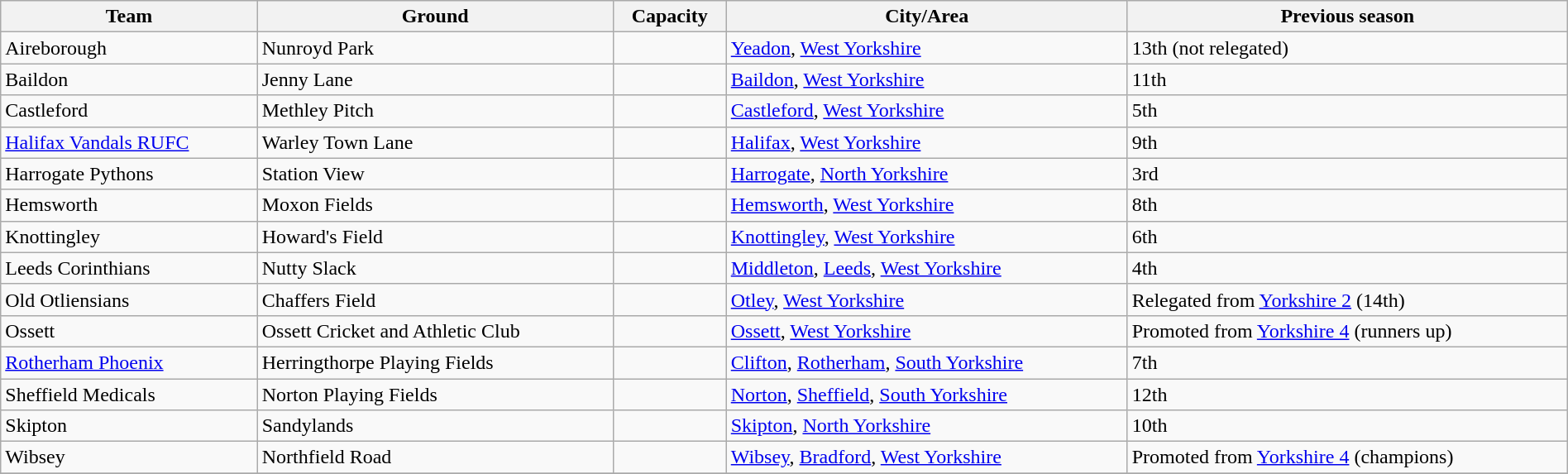<table class="wikitable sortable" width=100%>
<tr>
<th>Team</th>
<th>Ground</th>
<th>Capacity</th>
<th>City/Area</th>
<th>Previous season</th>
</tr>
<tr>
<td>Aireborough</td>
<td>Nunroyd Park</td>
<td></td>
<td><a href='#'>Yeadon</a>, <a href='#'>West Yorkshire</a></td>
<td>13th (not relegated)</td>
</tr>
<tr>
<td>Baildon</td>
<td>Jenny Lane</td>
<td></td>
<td><a href='#'>Baildon</a>, <a href='#'>West Yorkshire</a></td>
<td>11th</td>
</tr>
<tr>
<td>Castleford</td>
<td>Methley Pitch</td>
<td></td>
<td><a href='#'>Castleford</a>, <a href='#'>West Yorkshire</a></td>
<td>5th</td>
</tr>
<tr>
<td><a href='#'>Halifax Vandals RUFC</a></td>
<td>Warley Town Lane</td>
<td></td>
<td><a href='#'>Halifax</a>, <a href='#'>West Yorkshire</a></td>
<td>9th</td>
</tr>
<tr>
<td>Harrogate Pythons</td>
<td>Station View</td>
<td></td>
<td><a href='#'>Harrogate</a>, <a href='#'>North Yorkshire</a></td>
<td>3rd</td>
</tr>
<tr>
<td>Hemsworth</td>
<td>Moxon Fields</td>
<td></td>
<td><a href='#'>Hemsworth</a>, <a href='#'>West Yorkshire</a></td>
<td>8th</td>
</tr>
<tr>
<td>Knottingley</td>
<td>Howard's Field</td>
<td></td>
<td><a href='#'>Knottingley</a>, <a href='#'>West Yorkshire</a></td>
<td>6th</td>
</tr>
<tr>
<td>Leeds Corinthians</td>
<td>Nutty Slack</td>
<td></td>
<td><a href='#'>Middleton</a>, <a href='#'>Leeds</a>, <a href='#'>West Yorkshire</a></td>
<td>4th</td>
</tr>
<tr>
<td>Old Otliensians</td>
<td>Chaffers Field</td>
<td></td>
<td><a href='#'>Otley</a>, <a href='#'>West Yorkshire</a></td>
<td>Relegated from <a href='#'>Yorkshire 2</a> (14th)</td>
</tr>
<tr>
<td>Ossett</td>
<td>Ossett Cricket and Athletic Club</td>
<td></td>
<td><a href='#'>Ossett</a>, <a href='#'>West Yorkshire</a></td>
<td>Promoted from <a href='#'>Yorkshire 4</a> (runners up)</td>
</tr>
<tr>
<td><a href='#'>Rotherham Phoenix</a></td>
<td>Herringthorpe Playing Fields</td>
<td></td>
<td><a href='#'>Clifton</a>, <a href='#'>Rotherham</a>, <a href='#'>South Yorkshire</a></td>
<td>7th</td>
</tr>
<tr>
<td>Sheffield Medicals</td>
<td>Norton Playing Fields</td>
<td></td>
<td><a href='#'>Norton</a>, <a href='#'>Sheffield</a>, <a href='#'>South Yorkshire</a></td>
<td>12th</td>
</tr>
<tr>
<td>Skipton</td>
<td>Sandylands</td>
<td></td>
<td><a href='#'>Skipton</a>, <a href='#'>North Yorkshire</a></td>
<td>10th</td>
</tr>
<tr>
<td>Wibsey</td>
<td>Northfield Road</td>
<td></td>
<td><a href='#'>Wibsey</a>, <a href='#'>Bradford</a>, <a href='#'>West Yorkshire</a></td>
<td>Promoted from <a href='#'>Yorkshire 4</a> (champions)</td>
</tr>
<tr>
</tr>
</table>
